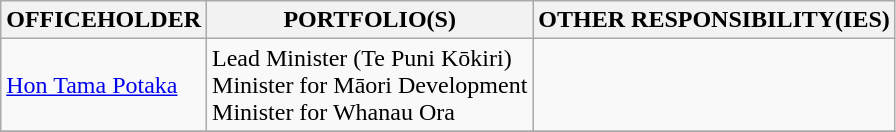<table class="wikitable">
<tr>
<th>OFFICEHOLDER</th>
<th>PORTFOLIO(S)</th>
<th>OTHER RESPONSIBILITY(IES)</th>
</tr>
<tr>
<td><a href='#'>Hon Tama Potaka</a></td>
<td>Lead Minister (Te Puni Kōkiri)<br>Minister for Māori Development <br>Minister for Whanau Ora</td>
<td></td>
</tr>
<tr>
</tr>
</table>
